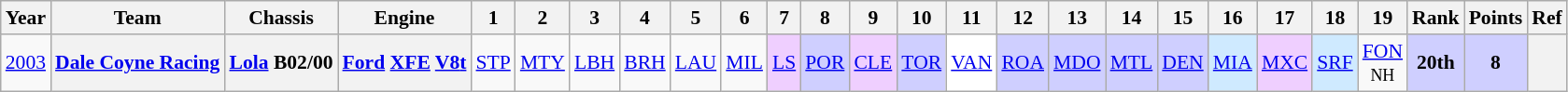<table class="wikitable" style="text-align:center; font-size:90%">
<tr>
<th>Year</th>
<th>Team</th>
<th>Chassis</th>
<th>Engine</th>
<th>1</th>
<th>2</th>
<th>3</th>
<th>4</th>
<th>5</th>
<th>6</th>
<th>7</th>
<th>8</th>
<th>9</th>
<th>10</th>
<th>11</th>
<th>12</th>
<th>13</th>
<th>14</th>
<th>15</th>
<th>16</th>
<th>17</th>
<th>18</th>
<th>19</th>
<th>Rank</th>
<th>Points</th>
<th>Ref</th>
</tr>
<tr>
<td><a href='#'>2003</a></td>
<th><a href='#'>Dale Coyne Racing</a></th>
<th><a href='#'>Lola</a> B02/00</th>
<th><a href='#'>Ford</a> <a href='#'>XFE</a> <a href='#'>V8</a><a href='#'>t</a></th>
<td><a href='#'>STP</a></td>
<td><a href='#'>MTY</a></td>
<td><a href='#'>LBH</a></td>
<td><a href='#'>BRH</a></td>
<td><a href='#'>LAU</a></td>
<td><a href='#'>MIL</a></td>
<td style="background:#EFCFFF;"><a href='#'>LS</a><br></td>
<td style="background:#CFCFFF;"><a href='#'>POR</a><br></td>
<td style="background:#EFCFFF;"><a href='#'>CLE</a><br></td>
<td style="background:#CFCFFF;"><a href='#'>TOR</a><br></td>
<td style="background:#FFFFFF;"><a href='#'>VAN</a><br></td>
<td style="background:#CFCFFF;"><a href='#'>ROA</a><br></td>
<td style="background:#CFCFFF;"><a href='#'>MDO</a><br></td>
<td style="background:#CFCFFF;"><a href='#'>MTL</a><br></td>
<td style="background:#CFCFFF;"><a href='#'>DEN</a><br></td>
<td style="background:#CFEAFF;"><a href='#'>MIA</a><br></td>
<td style="background:#EFCFFF;"><a href='#'>MXC</a><br></td>
<td style="background:#CFEAFF;"><a href='#'>SRF</a><br></td>
<td><a href='#'>FON</a><br><small>NH</small></td>
<td style="background:#CFCFFF;"><strong>20th</strong></td>
<td style="background:#CFCFFF;"><strong>8</strong></td>
<th></th>
</tr>
</table>
